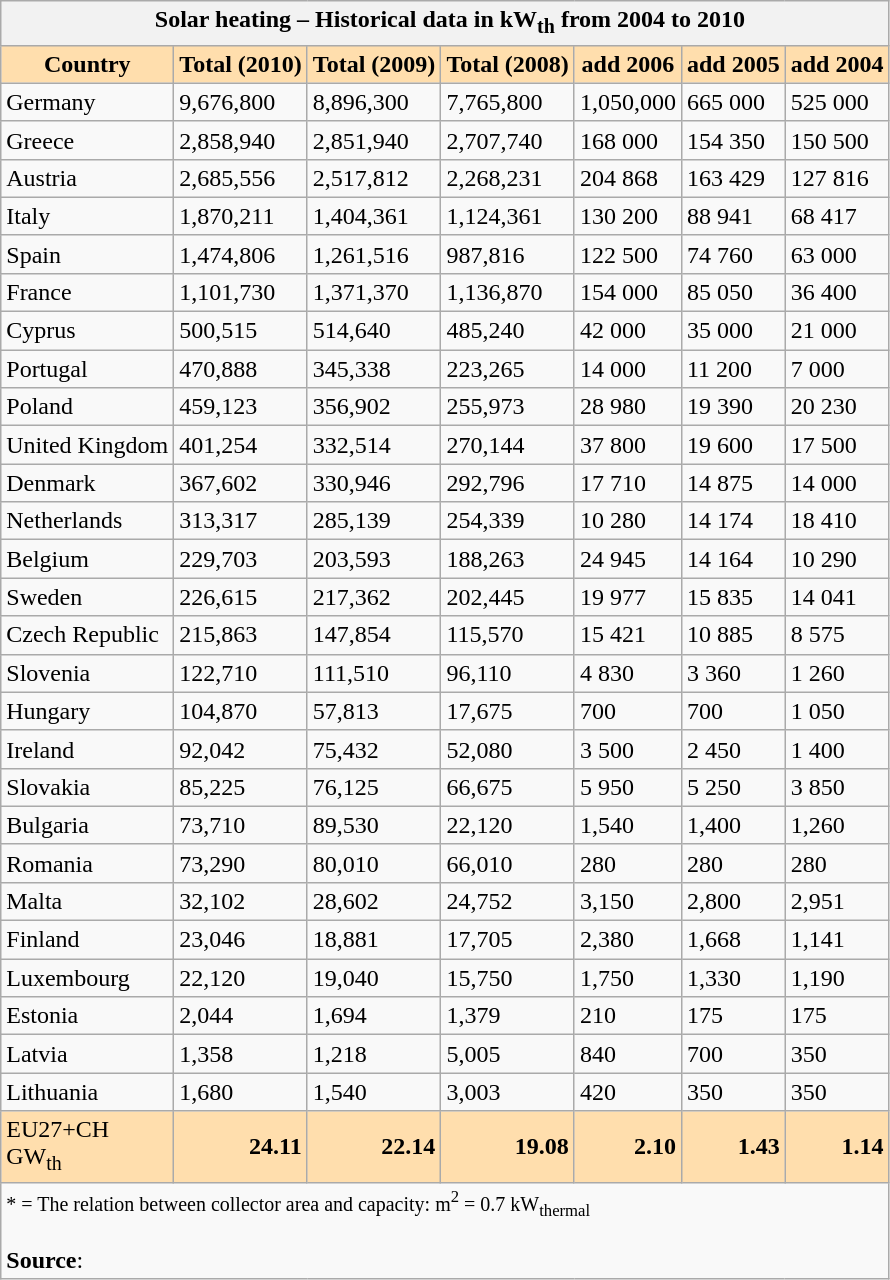<table class="wikitable sortable collapsible collapsed">
<tr>
<th colspan=7 style="background: #f2f2f2; padding-left: 10px;">Solar heating – Historical data in kW<sub>th</sub> from 2004 to 2010</th>
</tr>
<tr>
<th style="background: #FFDEAD">Country</th>
<th style="background: #FFDEAD">Total (2010)</th>
<th style="background: #FFDEAD">Total (2009)</th>
<th style="background: #FFDEAD">Total (2008)</th>
<th style="background: #FFDEAD">add 2006</th>
<th style="background: #FFDEAD">add 2005</th>
<th style="background: #FFDEAD">add 2004</th>
</tr>
<tr>
<td align=left>Germany</td>
<td>9,676,800</td>
<td>8,896,300</td>
<td>7,765,800</td>
<td>1,050,000</td>
<td>665 000</td>
<td>525 000</td>
</tr>
<tr>
<td align=left>Greece</td>
<td>2,858,940</td>
<td>2,851,940</td>
<td>2,707,740</td>
<td>168 000</td>
<td>154 350</td>
<td>150 500</td>
</tr>
<tr>
<td align=left>Austria</td>
<td>2,685,556</td>
<td>2,517,812</td>
<td>2,268,231</td>
<td>204 868</td>
<td>163 429</td>
<td>127 816</td>
</tr>
<tr>
<td align=left>Italy</td>
<td>1,870,211</td>
<td>1,404,361</td>
<td>1,124,361</td>
<td>130 200</td>
<td>88 941</td>
<td>68 417</td>
</tr>
<tr>
<td align=left>Spain</td>
<td>1,474,806</td>
<td>1,261,516</td>
<td>987,816</td>
<td>122 500</td>
<td>74 760</td>
<td>63 000</td>
</tr>
<tr>
<td align=left>France</td>
<td>1,101,730</td>
<td>1,371,370</td>
<td>1,136,870</td>
<td>154 000</td>
<td>85 050</td>
<td>36 400</td>
</tr>
<tr>
<td align=left>Cyprus</td>
<td>500,515</td>
<td>514,640</td>
<td>485,240</td>
<td>42 000</td>
<td>35 000</td>
<td>21 000</td>
</tr>
<tr>
<td align=left>Portugal</td>
<td>470,888</td>
<td>345,338</td>
<td>223,265</td>
<td>14 000</td>
<td>11 200</td>
<td>7 000</td>
</tr>
<tr>
<td align=left>Poland</td>
<td>459,123</td>
<td>356,902</td>
<td>255,973</td>
<td>28 980</td>
<td>19 390</td>
<td>20 230</td>
</tr>
<tr>
<td align=left>United Kingdom</td>
<td>401,254</td>
<td>332,514</td>
<td>270,144</td>
<td>37 800</td>
<td>19 600</td>
<td>17 500</td>
</tr>
<tr>
<td align=left>Denmark</td>
<td>367,602</td>
<td>330,946</td>
<td>292,796</td>
<td>17 710</td>
<td>14 875</td>
<td>14 000</td>
</tr>
<tr>
<td align=left>Netherlands</td>
<td>313,317</td>
<td>285,139</td>
<td>254,339</td>
<td>10 280</td>
<td>14 174</td>
<td>18 410</td>
</tr>
<tr>
<td align=left>Belgium</td>
<td>229,703</td>
<td>203,593</td>
<td>188,263</td>
<td>24 945</td>
<td>14 164</td>
<td>10 290</td>
</tr>
<tr>
<td align=left>Sweden</td>
<td>226,615</td>
<td>217,362</td>
<td>202,445</td>
<td>19 977</td>
<td>15 835</td>
<td>14 041</td>
</tr>
<tr>
<td align=left>Czech Republic</td>
<td>215,863</td>
<td>147,854</td>
<td>115,570</td>
<td>15 421</td>
<td>10 885</td>
<td>8 575</td>
</tr>
<tr>
<td align=left>Slovenia</td>
<td>122,710</td>
<td>111,510</td>
<td>96,110</td>
<td>4 830</td>
<td>3 360</td>
<td>1 260</td>
</tr>
<tr>
<td align=left>Hungary</td>
<td>104,870</td>
<td>57,813</td>
<td>17,675</td>
<td>700</td>
<td>700</td>
<td>1 050</td>
</tr>
<tr>
<td align=left>Ireland</td>
<td>92,042</td>
<td>75,432</td>
<td>52,080</td>
<td>3 500</td>
<td>2 450</td>
<td>1 400</td>
</tr>
<tr>
<td align=left>Slovakia</td>
<td>85,225</td>
<td>76,125</td>
<td>66,675</td>
<td>5 950</td>
<td>5 250</td>
<td>3 850</td>
</tr>
<tr>
<td align=left>Bulgaria</td>
<td>73,710</td>
<td>89,530</td>
<td>22,120</td>
<td>1,540</td>
<td>1,400</td>
<td>1,260</td>
</tr>
<tr>
<td align=left>Romania</td>
<td>73,290</td>
<td>80,010</td>
<td>66,010</td>
<td>280</td>
<td>280</td>
<td>280</td>
</tr>
<tr>
<td align=left>Malta</td>
<td>32,102</td>
<td>28,602</td>
<td>24,752</td>
<td>3,150</td>
<td>2,800</td>
<td>2,951</td>
</tr>
<tr>
<td align=left>Finland</td>
<td>23,046</td>
<td>18,881</td>
<td>17,705</td>
<td>2,380</td>
<td>1,668</td>
<td>1,141</td>
</tr>
<tr>
<td align=left>Luxembourg</td>
<td>22,120</td>
<td>19,040</td>
<td>15,750</td>
<td>1,750</td>
<td>1,330</td>
<td>1,190</td>
</tr>
<tr>
<td align=left>Estonia</td>
<td>2,044</td>
<td>1,694</td>
<td>1,379</td>
<td>210</td>
<td>175</td>
<td>175</td>
</tr>
<tr>
<td align=left>Latvia</td>
<td>1,358</td>
<td>1,218</td>
<td>5,005</td>
<td>840</td>
<td>700</td>
<td>350</td>
</tr>
<tr>
<td align=left>Lithuania</td>
<td>1,680</td>
<td>1,540</td>
<td>3,003</td>
<td>420</td>
<td>350</td>
<td>350</td>
</tr>
<tr style="text-align:right; background:#ffdead">
<td style="text-align:left;">EU27+CH <br> GW<sub>th</sub></td>
<td><strong>24.11</strong></td>
<td><strong>22.14</strong></td>
<td><strong>19.08</strong></td>
<td><strong> 2.10</strong></td>
<td><strong> 1.43</strong></td>
<td><strong>1.14</strong></td>
</tr>
<tr>
<td colspan="9" style="text-align:left;"><small>* = The relation between collector area and capacity: m<sup>2</sup> = 0.7 kW<sub>thermal</sub></small><br><br><strong>Source</strong>:</td>
</tr>
</table>
